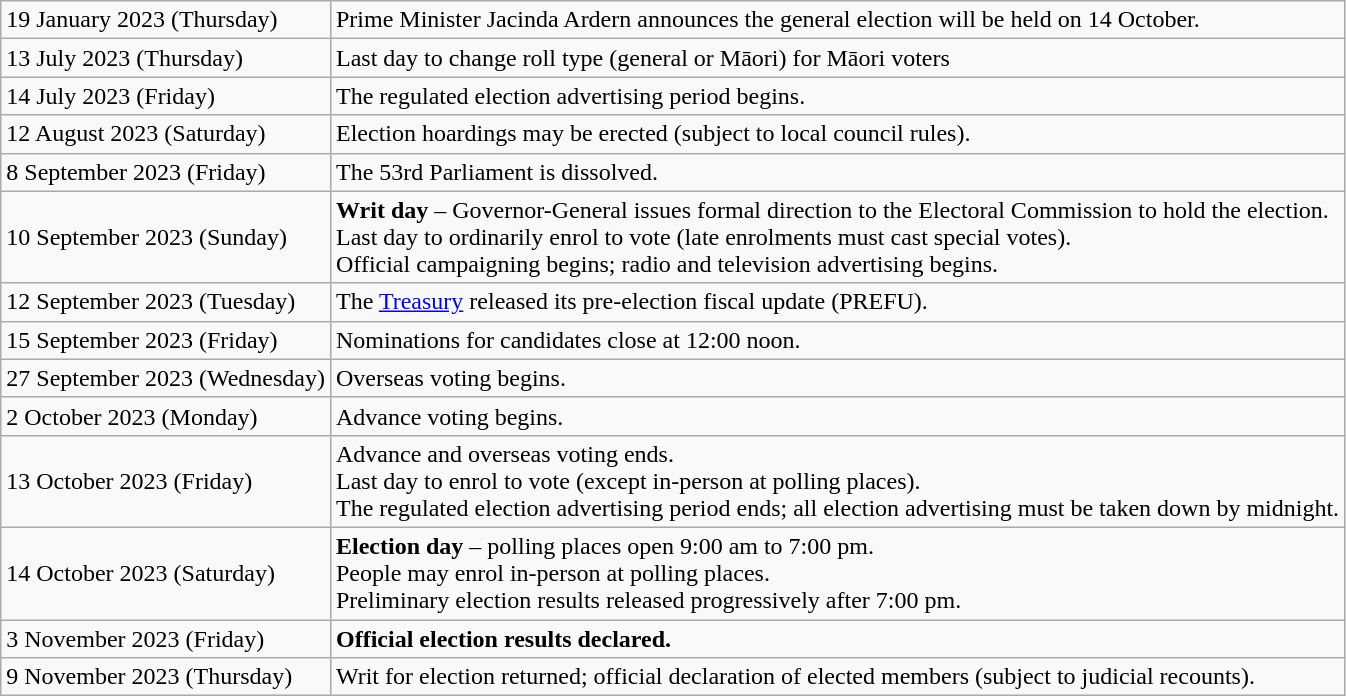<table class="wikitable">
<tr>
<td>19 January 2023 (Thursday)</td>
<td>Prime Minister Jacinda Ardern announces the general election will be held on 14 October.</td>
</tr>
<tr>
<td>13 July 2023 (Thursday)</td>
<td>Last day to change roll type (general or Māori) for Māori voters</td>
</tr>
<tr>
<td>14 July 2023 (Friday)</td>
<td>The regulated election advertising period begins.</td>
</tr>
<tr>
<td>12 August 2023 (Saturday)</td>
<td>Election hoardings may be erected (subject to local council rules).</td>
</tr>
<tr>
<td>8 September 2023 (Friday)</td>
<td>The 53rd Parliament is dissolved.</td>
</tr>
<tr>
<td>10 September 2023 (Sunday)</td>
<td><strong>Writ day</strong> – Governor-General issues formal direction to the Electoral Commission to hold the election.<br>Last day to ordinarily enrol to vote (late enrolments must cast special votes).<br>Official campaigning begins; radio and television advertising begins.</td>
</tr>
<tr>
<td>12 September 2023 (Tuesday)</td>
<td>The <a href='#'>Treasury</a> released its pre-election fiscal update (PREFU).</td>
</tr>
<tr>
<td>15 September 2023 (Friday)</td>
<td>Nominations for candidates close at 12:00 noon.</td>
</tr>
<tr>
<td>27 September 2023 (Wednesday)</td>
<td>Overseas voting begins.</td>
</tr>
<tr>
<td>2 October 2023 (Monday)</td>
<td>Advance voting begins.</td>
</tr>
<tr>
<td>13 October 2023 (Friday)</td>
<td>Advance and overseas voting ends.<br>Last day to enrol to vote (except in-person at polling places).<br>The regulated election advertising period ends; all election advertising must be taken down by midnight.</td>
</tr>
<tr>
<td>14 October 2023 (Saturday)</td>
<td><strong>Election day</strong> – polling places open 9:00 am to 7:00 pm.<br>People may enrol in-person at polling places.<br>Preliminary election results released progressively after 7:00 pm.</td>
</tr>
<tr>
<td>3 November 2023 (Friday)</td>
<td><strong>Official election results declared.</strong></td>
</tr>
<tr>
<td>9 November 2023 (Thursday)</td>
<td>Writ for election returned; official declaration of elected members (subject to judicial recounts).</td>
</tr>
</table>
